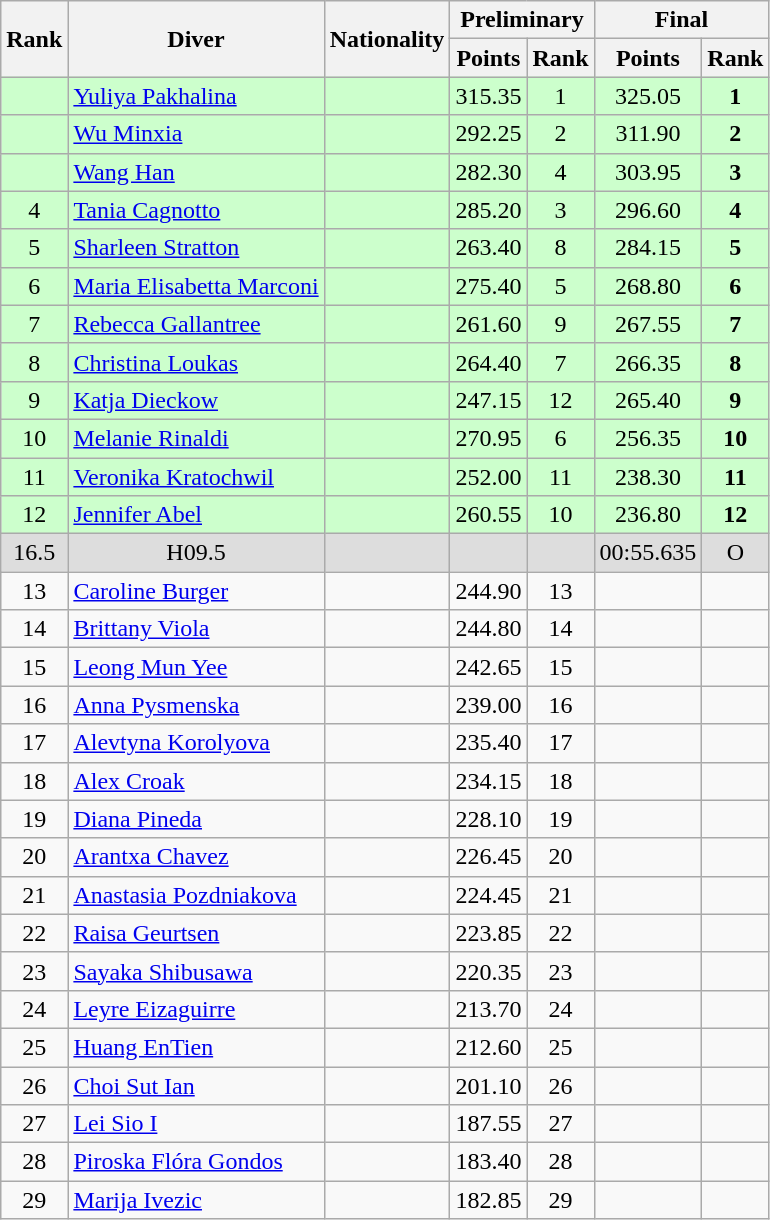<table class="wikitable" style="text-align:center">
<tr>
<th rowspan="2">Rank</th>
<th rowspan="2">Diver</th>
<th rowspan="2">Nationality</th>
<th colspan="2">Preliminary</th>
<th colspan="2">Final</th>
</tr>
<tr>
<th>Points</th>
<th>Rank</th>
<th>Points</th>
<th>Rank</th>
</tr>
<tr bgcolor=ccffcc>
<td></td>
<td align=left><a href='#'>Yuliya Pakhalina</a></td>
<td align=left></td>
<td>315.35</td>
<td>1</td>
<td>325.05</td>
<td><strong>1</strong></td>
</tr>
<tr bgcolor=ccffcc>
<td></td>
<td align=left><a href='#'>Wu Minxia</a></td>
<td align=left></td>
<td>292.25</td>
<td>2</td>
<td>311.90</td>
<td><strong>2</strong></td>
</tr>
<tr bgcolor=ccffcc>
<td></td>
<td align=left><a href='#'>Wang Han</a></td>
<td align=left></td>
<td>282.30</td>
<td>4</td>
<td>303.95</td>
<td><strong>3</strong></td>
</tr>
<tr bgcolor=ccffcc>
<td>4</td>
<td align=left><a href='#'>Tania Cagnotto</a></td>
<td align=left></td>
<td>285.20</td>
<td>3</td>
<td>296.60</td>
<td><strong>4</strong></td>
</tr>
<tr bgcolor=ccffcc>
<td>5</td>
<td align=left><a href='#'>Sharleen Stratton</a></td>
<td align=left></td>
<td>263.40</td>
<td>8</td>
<td>284.15</td>
<td><strong>5</strong></td>
</tr>
<tr bgcolor=ccffcc>
<td>6</td>
<td align=left><a href='#'>Maria Elisabetta Marconi</a></td>
<td align=left></td>
<td>275.40</td>
<td>5</td>
<td>268.80</td>
<td><strong>6</strong></td>
</tr>
<tr bgcolor=ccffcc>
<td>7</td>
<td align=left><a href='#'>Rebecca Gallantree</a></td>
<td align=left></td>
<td>261.60</td>
<td>9</td>
<td>267.55</td>
<td><strong>7</strong></td>
</tr>
<tr bgcolor=ccffcc>
<td>8</td>
<td align=left><a href='#'>Christina Loukas</a></td>
<td align=left></td>
<td>264.40</td>
<td>7</td>
<td>266.35</td>
<td><strong>8</strong></td>
</tr>
<tr bgcolor=ccffcc>
<td>9</td>
<td align=left><a href='#'>Katja Dieckow</a></td>
<td align=left></td>
<td>247.15</td>
<td>12</td>
<td>265.40</td>
<td><strong>9</strong></td>
</tr>
<tr bgcolor=ccffcc>
<td>10</td>
<td align=left><a href='#'>Melanie Rinaldi</a></td>
<td align=left></td>
<td>270.95</td>
<td>6</td>
<td>256.35</td>
<td><strong>10</strong></td>
</tr>
<tr bgcolor=ccffcc>
<td>11</td>
<td align=left><a href='#'>Veronika Kratochwil</a></td>
<td align=left></td>
<td>252.00</td>
<td>11</td>
<td>238.30</td>
<td><strong>11</strong></td>
</tr>
<tr bgcolor=ccffcc>
<td>12</td>
<td align=left><a href='#'>Jennifer Abel</a></td>
<td align=left></td>
<td>260.55</td>
<td>10</td>
<td>236.80</td>
<td><strong>12</strong></td>
</tr>
<tr bgcolor=#DDDDDD>
<td><span>16.5</span></td>
<td><span>H09.5</span></td>
<td></td>
<td></td>
<td></td>
<td><span>00:55.635</span></td>
<td><span>O</span></td>
</tr>
<tr>
<td>13</td>
<td align=left><a href='#'>Caroline Burger</a></td>
<td align=left></td>
<td>244.90</td>
<td>13</td>
<td></td>
<td><strong> </strong></td>
</tr>
<tr>
<td>14</td>
<td align=left><a href='#'>Brittany Viola</a></td>
<td align=left></td>
<td>244.80</td>
<td>14</td>
<td></td>
<td><strong> </strong></td>
</tr>
<tr>
<td>15</td>
<td align=left><a href='#'>Leong Mun Yee</a></td>
<td align=left></td>
<td>242.65</td>
<td>15</td>
<td></td>
<td><strong> </strong></td>
</tr>
<tr>
<td>16</td>
<td align=left><a href='#'>Anna Pysmenska</a></td>
<td align=left></td>
<td>239.00</td>
<td>16</td>
<td></td>
<td><strong> </strong></td>
</tr>
<tr>
<td>17</td>
<td align=left><a href='#'>Alevtyna Korolyova</a></td>
<td align=left></td>
<td>235.40</td>
<td>17</td>
<td></td>
<td><strong> </strong></td>
</tr>
<tr>
<td>18</td>
<td align=left><a href='#'>Alex Croak</a></td>
<td align=left></td>
<td>234.15</td>
<td>18</td>
<td></td>
<td><strong> </strong></td>
</tr>
<tr>
<td>19</td>
<td align=left><a href='#'>Diana Pineda</a></td>
<td align=left></td>
<td>228.10</td>
<td>19</td>
<td></td>
<td><strong> </strong></td>
</tr>
<tr>
<td>20</td>
<td align=left><a href='#'>Arantxa Chavez</a></td>
<td align=left></td>
<td>226.45</td>
<td>20</td>
<td></td>
<td><strong> </strong></td>
</tr>
<tr>
<td>21</td>
<td align=left><a href='#'>Anastasia Pozdniakova</a></td>
<td align=left></td>
<td>224.45</td>
<td>21</td>
<td></td>
<td><strong> </strong></td>
</tr>
<tr>
<td>22</td>
<td align=left><a href='#'>Raisa Geurtsen</a></td>
<td align=left></td>
<td>223.85</td>
<td>22</td>
<td></td>
<td><strong> </strong></td>
</tr>
<tr>
<td>23</td>
<td align=left><a href='#'>Sayaka Shibusawa</a></td>
<td align=left></td>
<td>220.35</td>
<td>23</td>
<td></td>
<td><strong> </strong></td>
</tr>
<tr>
<td>24</td>
<td align=left><a href='#'>Leyre Eizaguirre</a></td>
<td align=left></td>
<td>213.70</td>
<td>24</td>
<td></td>
<td><strong> </strong></td>
</tr>
<tr>
<td>25</td>
<td align=left><a href='#'>Huang EnTien</a></td>
<td align=left></td>
<td>212.60</td>
<td>25</td>
<td></td>
<td><strong> </strong></td>
</tr>
<tr>
<td>26</td>
<td align=left><a href='#'>Choi Sut Ian</a></td>
<td align=left></td>
<td>201.10</td>
<td>26</td>
<td></td>
<td><strong> </strong></td>
</tr>
<tr>
<td>27</td>
<td align=left><a href='#'>Lei Sio I</a></td>
<td align=left></td>
<td>187.55</td>
<td>27</td>
<td></td>
<td><strong> </strong></td>
</tr>
<tr>
<td>28</td>
<td align=left><a href='#'>Piroska Flóra Gondos</a></td>
<td align=left></td>
<td>183.40</td>
<td>28</td>
<td></td>
<td><strong> </strong></td>
</tr>
<tr>
<td>29</td>
<td align=left><a href='#'>Marija Ivezic</a></td>
<td align=left></td>
<td>182.85</td>
<td>29</td>
<td></td>
<td><strong> </strong></td>
</tr>
</table>
